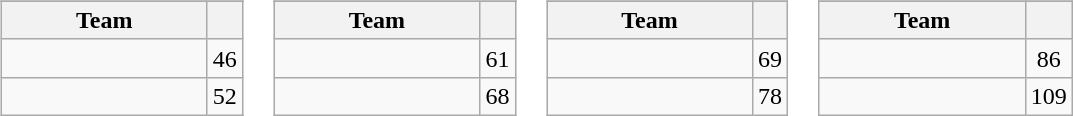<table>
<tr valign=top>
<td><br><table class="wikitable">
<tr>
</tr>
<tr>
<th width=130>Team</th>
<th></th>
</tr>
<tr>
<td></td>
<td align=center>46</td>
</tr>
<tr>
<td></td>
<td align=center>52</td>
</tr>
</table>
</td>
<td><br><table class="wikitable">
<tr>
</tr>
<tr>
<th width=130>Team</th>
<th></th>
</tr>
<tr>
<td></td>
<td align=center>61</td>
</tr>
<tr>
<td></td>
<td align=center>68</td>
</tr>
</table>
</td>
<td><br><table class="wikitable">
<tr>
</tr>
<tr>
<th width=130>Team</th>
<th></th>
</tr>
<tr>
<td></td>
<td align=center>69</td>
</tr>
<tr>
<td></td>
<td align=center>78</td>
</tr>
</table>
</td>
<td><br><table class="wikitable">
<tr>
</tr>
<tr>
<th width=130>Team</th>
<th></th>
</tr>
<tr>
<td></td>
<td align=center>86</td>
</tr>
<tr>
<td></td>
<td align=center>109</td>
</tr>
</table>
</td>
</tr>
</table>
